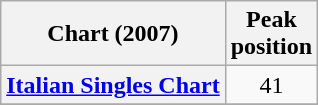<table class="wikitable plainrowheaders" style="text-align:center">
<tr>
<th>Chart (2007)</th>
<th>Peak<br>position</th>
</tr>
<tr>
<th scope="row"><a href='#'>Italian Singles Chart</a></th>
<td>41</td>
</tr>
<tr>
</tr>
</table>
